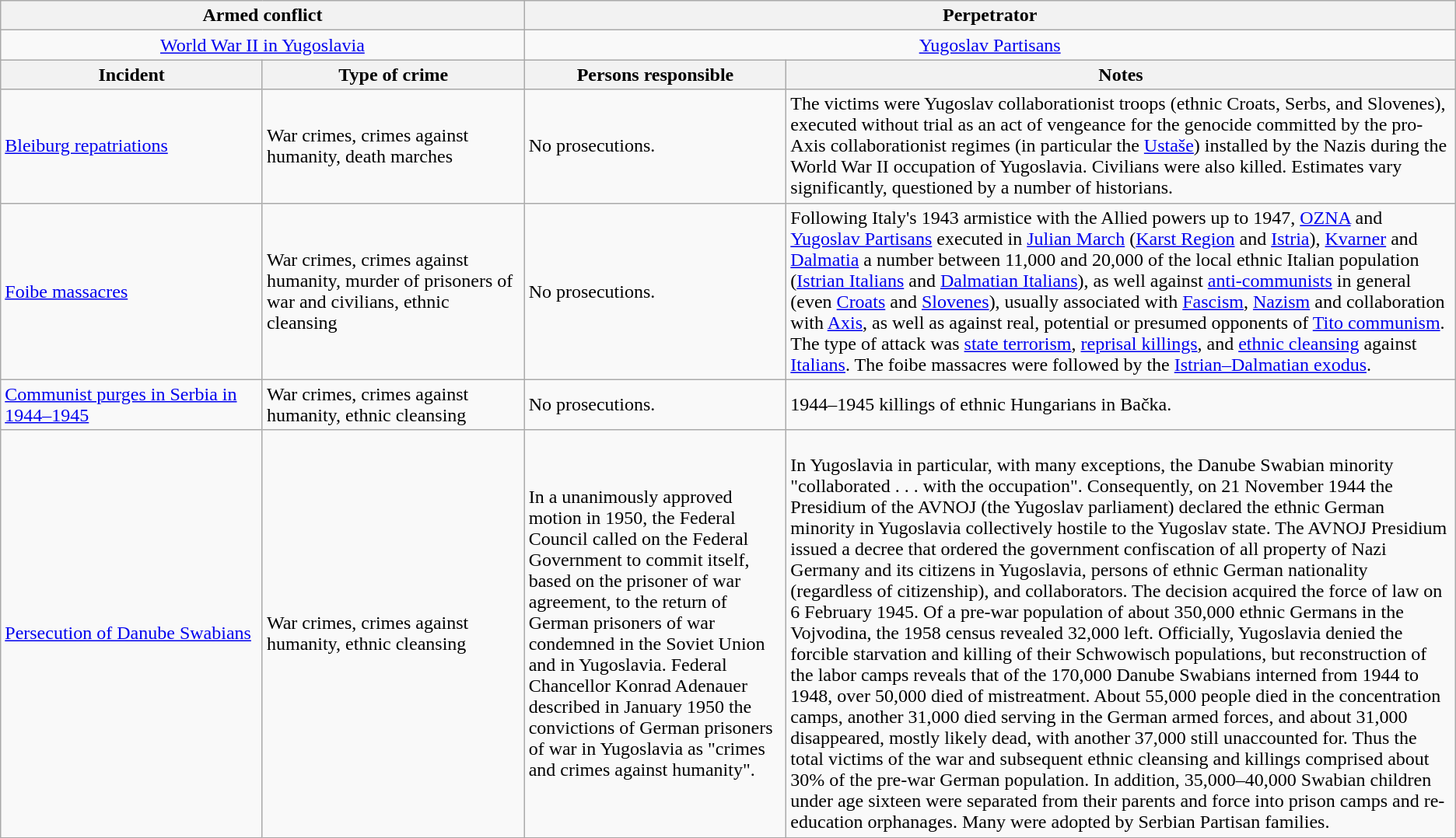<table class="wikitable">
<tr>
<th colspan="2">Armed conflict</th>
<th colspan="2">Perpetrator</th>
</tr>
<tr style="text-align:center;">
<td colspan="2"><a href='#'>World War II in Yugoslavia</a></td>
<td colspan="2"><a href='#'>Yugoslav Partisans</a></td>
</tr>
<tr>
<th>Incident</th>
<th>Type of crime</th>
<th>Persons responsible</th>
<th>Notes</th>
</tr>
<tr>
<td><a href='#'>Bleiburg repatriations</a></td>
<td>War crimes, crimes against humanity, death marches</td>
<td>No prosecutions.</td>
<td>The victims were Yugoslav collaborationist troops (ethnic Croats, Serbs, and Slovenes), executed without trial as an act of vengeance for the genocide committed by the pro-Axis collaborationist regimes (in particular the <a href='#'>Ustaše</a>) installed by the Nazis during the World War II occupation of Yugoslavia. Civilians were also killed. Estimates vary significantly, questioned by a number of historians.</td>
</tr>
<tr>
<td style="width:18%;"><a href='#'>Foibe massacres</a></td>
<td style="width:18%;">War crimes, crimes against humanity, murder of prisoners of war and civilians, ethnic cleansing</td>
<td style="width:18%;">No prosecutions.</td>
<td style="width:46%;">Following Italy's 1943 armistice with the Allied powers up to 1947, <a href='#'>OZNA</a> and <a href='#'>Yugoslav Partisans</a> executed in <a href='#'>Julian March</a> (<a href='#'>Karst Region</a> and <a href='#'>Istria</a>), <a href='#'>Kvarner</a> and <a href='#'>Dalmatia</a> a number between 11,000 and 20,000 of the local ethnic Italian population (<a href='#'>Istrian Italians</a> and <a href='#'>Dalmatian Italians</a>), as well against <a href='#'>anti-communists</a> in general (even <a href='#'>Croats</a> and <a href='#'>Slovenes</a>), usually associated with <a href='#'>Fascism</a>, <a href='#'>Nazism</a> and collaboration with <a href='#'>Axis</a>, as well as against real, potential or presumed opponents of <a href='#'>Tito communism</a>. The type of attack was <a href='#'>state terrorism</a>, <a href='#'>reprisal killings</a>, and <a href='#'>ethnic cleansing</a> against <a href='#'>Italians</a>. The foibe massacres were followed by the <a href='#'>Istrian–Dalmatian exodus</a>.</td>
</tr>
<tr>
<td><a href='#'>Communist purges in Serbia in 1944–1945</a></td>
<td>War crimes, crimes against humanity, ethnic cleansing</td>
<td>No prosecutions.</td>
<td>1944–1945 killings of ethnic Hungarians in Bačka.</td>
</tr>
<tr>
<td style="width:18%;"><a href='#'>Persecution of Danube Swabians</a></td>
<td style="width:18%;">War crimes, crimes against humanity, ethnic cleansing</td>
<td style="width:18%;">In a unanimously approved motion in 1950, the Federal Council called on the Federal Government to commit itself, based on the prisoner of war agreement, to the return of German prisoners of war condemned in the Soviet Union and in Yugoslavia. Federal Chancellor Konrad Adenauer described in January 1950 the convictions of German prisoners of war in Yugoslavia as "crimes and crimes against humanity".</td>
<td style="width:46%;"><br>In Yugoslavia in particular, with many exceptions, the Danube Swabian minority "collaborated . . . with the occupation". Consequently, on 21 November 1944 the Presidium of the AVNOJ (the Yugoslav parliament) declared the ethnic German minority in Yugoslavia collectively hostile to the Yugoslav state. The AVNOJ Presidium issued a decree that ordered the government confiscation of all property of Nazi Germany and its citizens in Yugoslavia, persons of ethnic German nationality (regardless of citizenship), and collaborators. The decision acquired the force of law on 6 February 1945.
Of a pre-war population of about 350,000 ethnic Germans in the Vojvodina, the 1958 census revealed 32,000 left. Officially, Yugoslavia denied the forcible starvation and killing of their Schwowisch populations, but reconstruction of the labor camps reveals that of the 170,000 Danube Swabians interned from 1944 to 1948, over 50,000 died of mistreatment. 
About 55,000 people died in the concentration camps, another 31,000 died serving in the German armed forces, and about 31,000 disappeared, mostly likely dead, with another 37,000 still unaccounted for. Thus the total victims of the war and subsequent ethnic cleansing and killings comprised about 30% of the pre-war German population. In addition, 35,000–40,000 Swabian children under age sixteen were separated from their parents and force into prison camps and re-education orphanages. Many were adopted by Serbian Partisan families.</td>
</tr>
</table>
